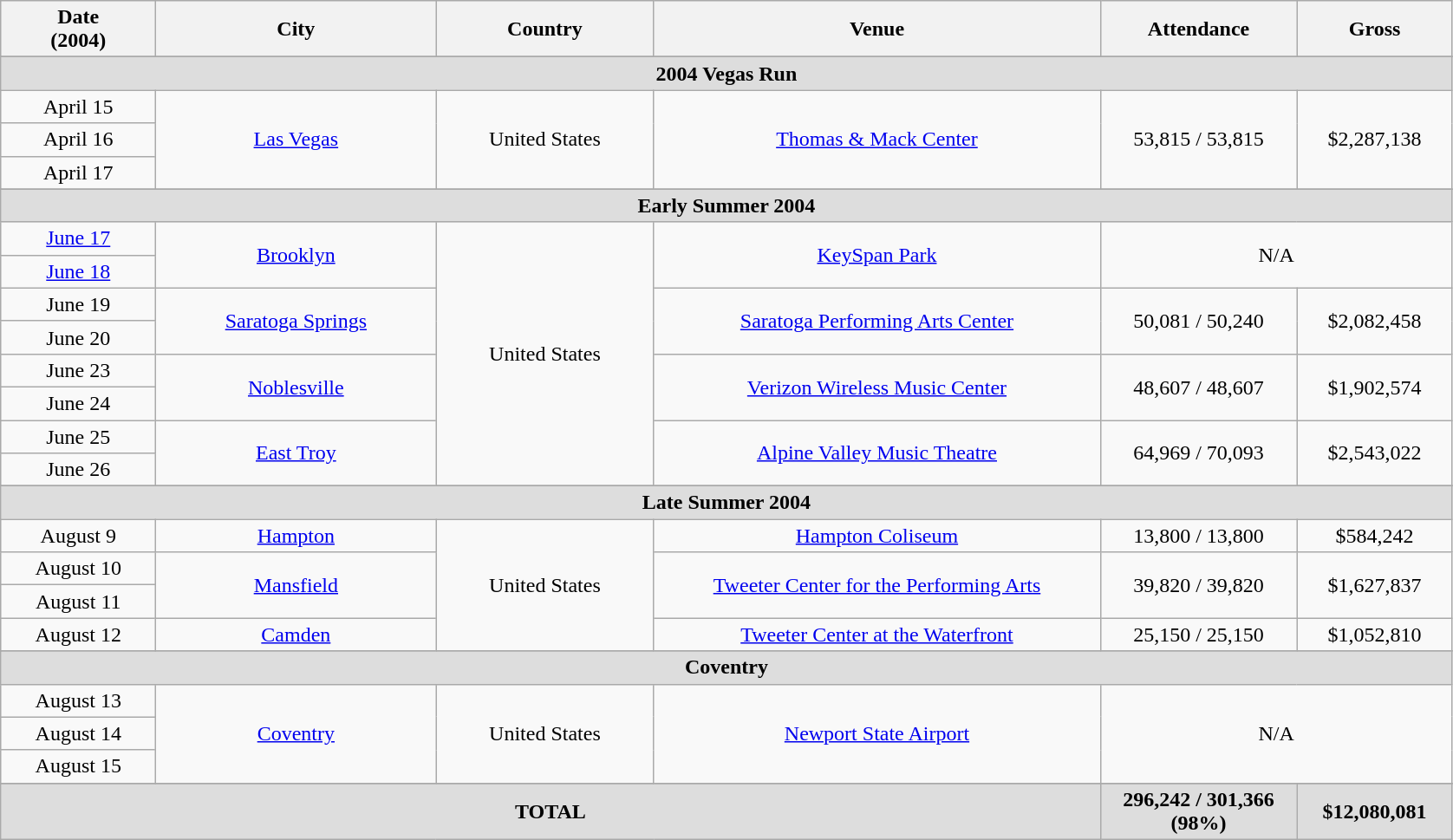<table class="wikitable plainrowheaders" style="text-align:center;">
<tr>
<th scope="col" style="width:7em;">Date<br>(2004)</th>
<th scope="col" style="width:13em;">City</th>
<th scope="col" style="width:10em;">Country</th>
<th scope="col" style="width:21em;">Venue</th>
<th scope="col" style="width:9em;">Attendance</th>
<th scope="col" style="width:7em;">Gross</th>
</tr>
<tr>
</tr>
<tr style="background:#ddd;">
<td colspan="6" style="text-align:center;"><strong>2004 Vegas Run</strong></td>
</tr>
<tr>
<td>April 15</td>
<td rowspan="3"><a href='#'>Las Vegas</a></td>
<td rowspan="3">United States</td>
<td rowspan="3"><a href='#'>Thomas & Mack Center</a></td>
<td rowspan="3">53,815 / 53,815</td>
<td rowspan="3">$2,287,138</td>
</tr>
<tr>
<td>April 16</td>
</tr>
<tr>
<td>April 17</td>
</tr>
<tr>
</tr>
<tr style="background:#ddd;">
<td colspan="6" style="text-align:center;"><strong>Early Summer 2004</strong></td>
</tr>
<tr>
<td><a href='#'>June 17</a></td>
<td rowspan="2"><a href='#'>Brooklyn</a></td>
<td rowspan="8">United States</td>
<td rowspan="2"><a href='#'>KeySpan Park</a></td>
<td colspan="2" rowspan="2">N/A</td>
</tr>
<tr>
<td><a href='#'>June 18</a></td>
</tr>
<tr>
<td>June 19</td>
<td rowspan="2"><a href='#'>Saratoga Springs</a></td>
<td rowspan="2"><a href='#'>Saratoga Performing Arts Center</a></td>
<td rowspan="2">50,081 / 50,240</td>
<td rowspan="2">$2,082,458</td>
</tr>
<tr>
<td>June 20</td>
</tr>
<tr>
<td>June 23</td>
<td rowspan="2"><a href='#'>Noblesville</a></td>
<td rowspan="2"><a href='#'>Verizon Wireless Music Center</a></td>
<td rowspan="2">48,607 / 48,607</td>
<td rowspan="2">$1,902,574</td>
</tr>
<tr>
<td>June 24</td>
</tr>
<tr>
<td>June 25</td>
<td rowspan="2"><a href='#'>East Troy</a></td>
<td rowspan="2"><a href='#'>Alpine Valley Music Theatre</a></td>
<td rowspan="2">64,969 / 70,093</td>
<td rowspan="2">$2,543,022</td>
</tr>
<tr>
<td>June 26</td>
</tr>
<tr>
</tr>
<tr style="background:#ddd;">
<td colspan="6" style="text-align:center;"><strong>Late Summer 2004</strong></td>
</tr>
<tr>
<td>August 9</td>
<td><a href='#'>Hampton</a></td>
<td rowspan="4">United States</td>
<td><a href='#'>Hampton Coliseum</a></td>
<td>13,800 / 13,800</td>
<td>$584,242</td>
</tr>
<tr>
<td>August 10</td>
<td rowspan="2"><a href='#'>Mansfield</a></td>
<td rowspan="2"><a href='#'>Tweeter Center for the Performing Arts</a></td>
<td rowspan="2">39,820 / 39,820</td>
<td rowspan="2">$1,627,837</td>
</tr>
<tr>
<td>August 11</td>
</tr>
<tr>
<td>August 12</td>
<td><a href='#'>Camden</a></td>
<td><a href='#'>Tweeter Center at the Waterfront</a></td>
<td>25,150 / 25,150</td>
<td>$1,052,810</td>
</tr>
<tr>
</tr>
<tr style="background:#ddd;">
<td colspan="6" style="text-align:center;"><strong>Coventry</strong></td>
</tr>
<tr>
<td>August 13</td>
<td rowspan="3"><a href='#'>Coventry</a></td>
<td rowspan="3">United States</td>
<td rowspan="3"><a href='#'>Newport State Airport</a></td>
<td colspan="2" rowspan="3">N/A</td>
</tr>
<tr>
<td>August 14</td>
</tr>
<tr>
<td>August 15</td>
</tr>
<tr>
</tr>
<tr style="background:#ddd;">
<td colspan="4"><strong>TOTAL</strong></td>
<td><strong>296,242 / 301,366 (98%)</strong></td>
<td><strong>$12,080,081</strong></td>
</tr>
</table>
